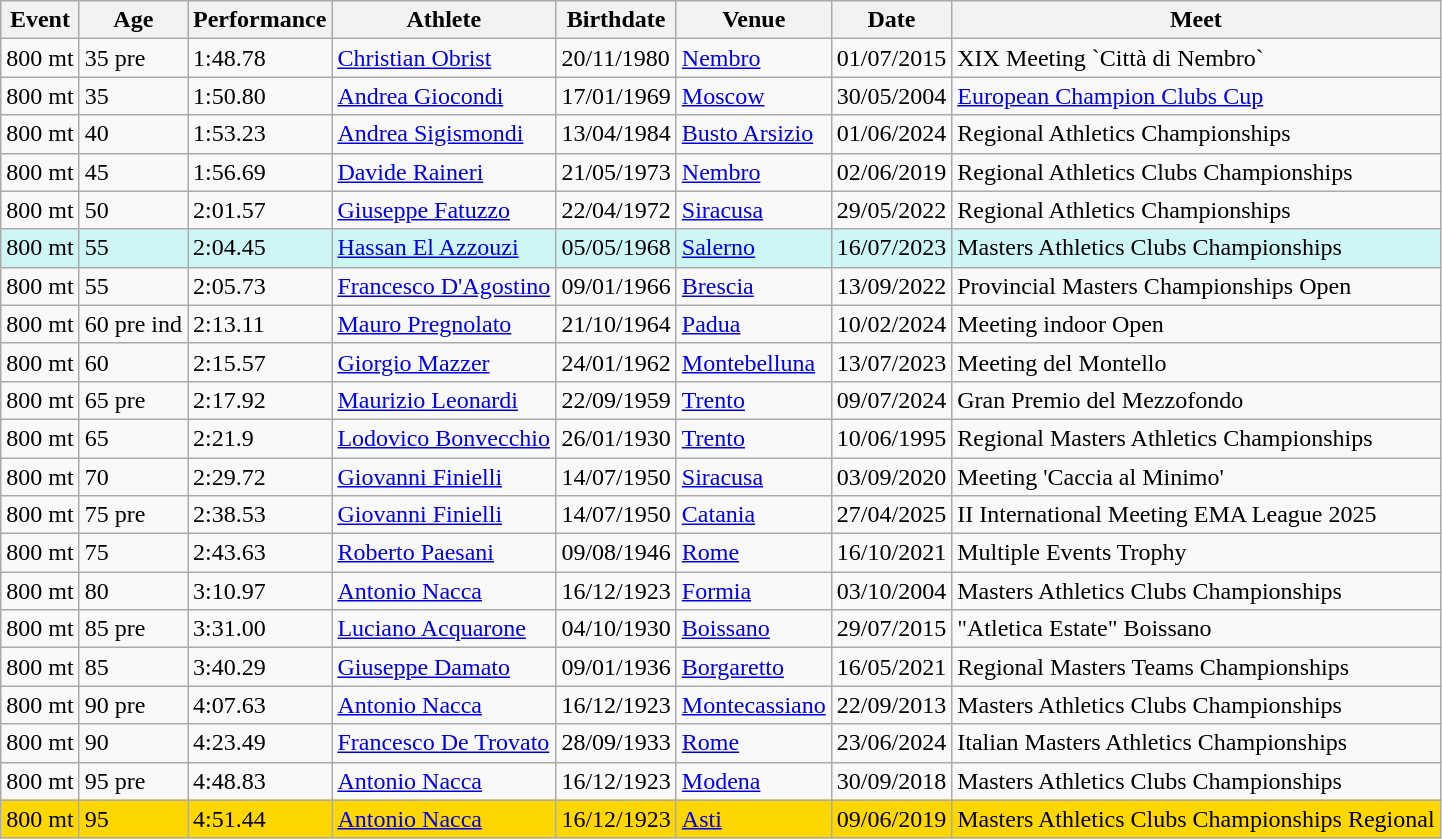<table class="wikitable" width= style="font-size:90%; text-align:center">
<tr>
<th>Event</th>
<th>Age</th>
<th>Performance</th>
<th>Athlete</th>
<th>Birthdate</th>
<th>Venue</th>
<th>Date</th>
<th>Meet</th>
</tr>
<tr>
<td>800 mt</td>
<td>35 pre</td>
<td>1:48.78</td>
<td align=left><a href='#'>Christian Obrist</a></td>
<td>20/11/1980</td>
<td align=left><a href='#'>Nembro</a></td>
<td>01/07/2015</td>
<td>XIX Meeting `Città di Nembro`</td>
</tr>
<tr>
<td>800 mt</td>
<td>35</td>
<td>1:50.80</td>
<td align=left><a href='#'>Andrea Giocondi</a></td>
<td>17/01/1969</td>
<td align=left><a href='#'>Moscow</a></td>
<td>30/05/2004</td>
<td><a href='#'>European Champion Clubs Cup</a></td>
</tr>
<tr>
<td>800 mt</td>
<td>40</td>
<td>1:53.23</td>
<td align=left><a href='#'>Andrea Sigismondi</a></td>
<td>13/04/1984</td>
<td align=left><a href='#'>Busto Arsizio</a></td>
<td>01/06/2024</td>
<td>Regional Athletics Championships</td>
</tr>
<tr>
<td>800 mt</td>
<td>45</td>
<td>1:56.69</td>
<td align=left><a href='#'>Davide Raineri</a></td>
<td>21/05/1973</td>
<td align=left><a href='#'>Nembro</a></td>
<td>02/06/2019</td>
<td>Regional Athletics Clubs Championships</td>
</tr>
<tr>
<td>800 mt</td>
<td>50</td>
<td>2:01.57</td>
<td align=left><a href='#'>Giuseppe Fatuzzo</a></td>
<td>22/04/1972</td>
<td align=left><a href='#'>Siracusa</a></td>
<td>29/05/2022</td>
<td align=left>Regional Athletics Championships</td>
</tr>
<tr style="background:#cef6f5;">
<td>800 mt</td>
<td>55</td>
<td>2:04.45</td>
<td align=left><a href='#'>Hassan El Azzouzi</a></td>
<td>05/05/1968</td>
<td align=left><a href='#'>Salerno</a></td>
<td>16/07/2023</td>
<td>Masters Athletics Clubs Championships</td>
</tr>
<tr>
<td>800 mt</td>
<td>55</td>
<td>2:05.73</td>
<td align=left><a href='#'>Francesco D'Agostino</a></td>
<td>09/01/1966</td>
<td align=left><a href='#'>Brescia</a></td>
<td>13/09/2022</td>
<td>Provincial Masters Championships Open</td>
</tr>
<tr>
<td>800 mt</td>
<td>60 pre ind</td>
<td>2:13.11</td>
<td align=left><a href='#'>Mauro Pregnolato</a></td>
<td>21/10/1964</td>
<td align=left><a href='#'>Padua</a></td>
<td>10/02/2024</td>
<td>Meeting indoor Open</td>
</tr>
<tr>
<td>800 mt</td>
<td>60</td>
<td>2:15.57</td>
<td align=left><a href='#'>Giorgio Mazzer</a></td>
<td>24/01/1962</td>
<td align=left><a href='#'>Montebelluna</a></td>
<td>13/07/2023</td>
<td>Meeting del Montello</td>
</tr>
<tr>
<td>800 mt</td>
<td>65 pre</td>
<td>2:17.92</td>
<td align=left><a href='#'>Maurizio Leonardi</a></td>
<td>22/09/1959</td>
<td align=left><a href='#'>Trento</a></td>
<td>09/07/2024</td>
<td>Gran Premio del Mezzofondo</td>
</tr>
<tr>
<td>800 mt</td>
<td>65</td>
<td>2:21.9</td>
<td align=left><a href='#'>Lodovico Bonvecchio</a></td>
<td>26/01/1930</td>
<td align=left><a href='#'>Trento</a></td>
<td>10/06/1995</td>
<td align=left>Regional Masters Athletics Championships</td>
</tr>
<tr>
<td>800 mt</td>
<td>70</td>
<td>2:29.72</td>
<td align=left><a href='#'>Giovanni Finielli</a></td>
<td>14/07/1950</td>
<td align=left><a href='#'>Siracusa</a></td>
<td>03/09/2020</td>
<td align=left>Meeting 'Caccia al Minimo'</td>
</tr>
<tr>
<td>800 mt</td>
<td>75 pre</td>
<td>2:38.53</td>
<td align=left><a href='#'>Giovanni Finielli</a></td>
<td>14/07/1950</td>
<td align=left><a href='#'>Catania</a></td>
<td>27/04/2025</td>
<td align=left>II International Meeting EMA League 2025</td>
</tr>
<tr>
<td>800 mt</td>
<td>75</td>
<td>2:43.63</td>
<td align=left><a href='#'>Roberto Paesani</a></td>
<td>09/08/1946</td>
<td align=left><a href='#'>Rome</a></td>
<td>16/10/2021</td>
<td>Multiple Events Trophy</td>
</tr>
<tr>
<td>800 mt</td>
<td>80</td>
<td>3:10.97</td>
<td align=left><a href='#'>Antonio Nacca</a></td>
<td>16/12/1923</td>
<td align=left><a href='#'>Formia</a></td>
<td>03/10/2004</td>
<td align=left>Masters Athletics Clubs Championships</td>
</tr>
<tr>
<td>800 mt</td>
<td>85 pre</td>
<td>3:31.00</td>
<td align=left><a href='#'>Luciano Acquarone</a></td>
<td>04/10/1930</td>
<td align=left><a href='#'>Boissano</a></td>
<td>29/07/2015</td>
<td>"Atletica Estate" Boissano</td>
</tr>
<tr>
<td>800 mt</td>
<td>85</td>
<td>3:40.29</td>
<td align=left><a href='#'>Giuseppe Damato</a></td>
<td>09/01/1936</td>
<td align=left><a href='#'>Borgaretto</a></td>
<td>16/05/2021</td>
<td>Regional Masters Teams Championships</td>
</tr>
<tr>
<td>800 mt</td>
<td>90 pre</td>
<td>4:07.63</td>
<td align=left><a href='#'>Antonio Nacca</a></td>
<td>16/12/1923</td>
<td align=left><a href='#'>Montecassiano</a></td>
<td>22/09/2013</td>
<td>Masters Athletics Clubs Championships</td>
</tr>
<tr>
<td>800 mt</td>
<td>90</td>
<td>4:23.49</td>
<td align=left><a href='#'>Francesco De Trovato</a></td>
<td>28/09/1933</td>
<td align=left><a href='#'>Rome</a></td>
<td>23/06/2024</td>
<td align=left>Italian Masters Athletics Championships</td>
</tr>
<tr>
<td>800 mt</td>
<td>95 pre</td>
<td>4:48.83</td>
<td align=left><a href='#'>Antonio Nacca</a></td>
<td>16/12/1923</td>
<td align=left><a href='#'>Modena</a></td>
<td>30/09/2018</td>
<td>Masters Athletics Clubs Championships</td>
</tr>
<tr bgcolor=gold>
<td>800 mt</td>
<td>95</td>
<td>4:51.44</td>
<td align=left><a href='#'>Antonio Nacca</a></td>
<td>16/12/1923</td>
<td align=left><a href='#'>Asti</a></td>
<td>09/06/2019</td>
<td>Masters Athletics Clubs Championships Regional</td>
</tr>
</table>
